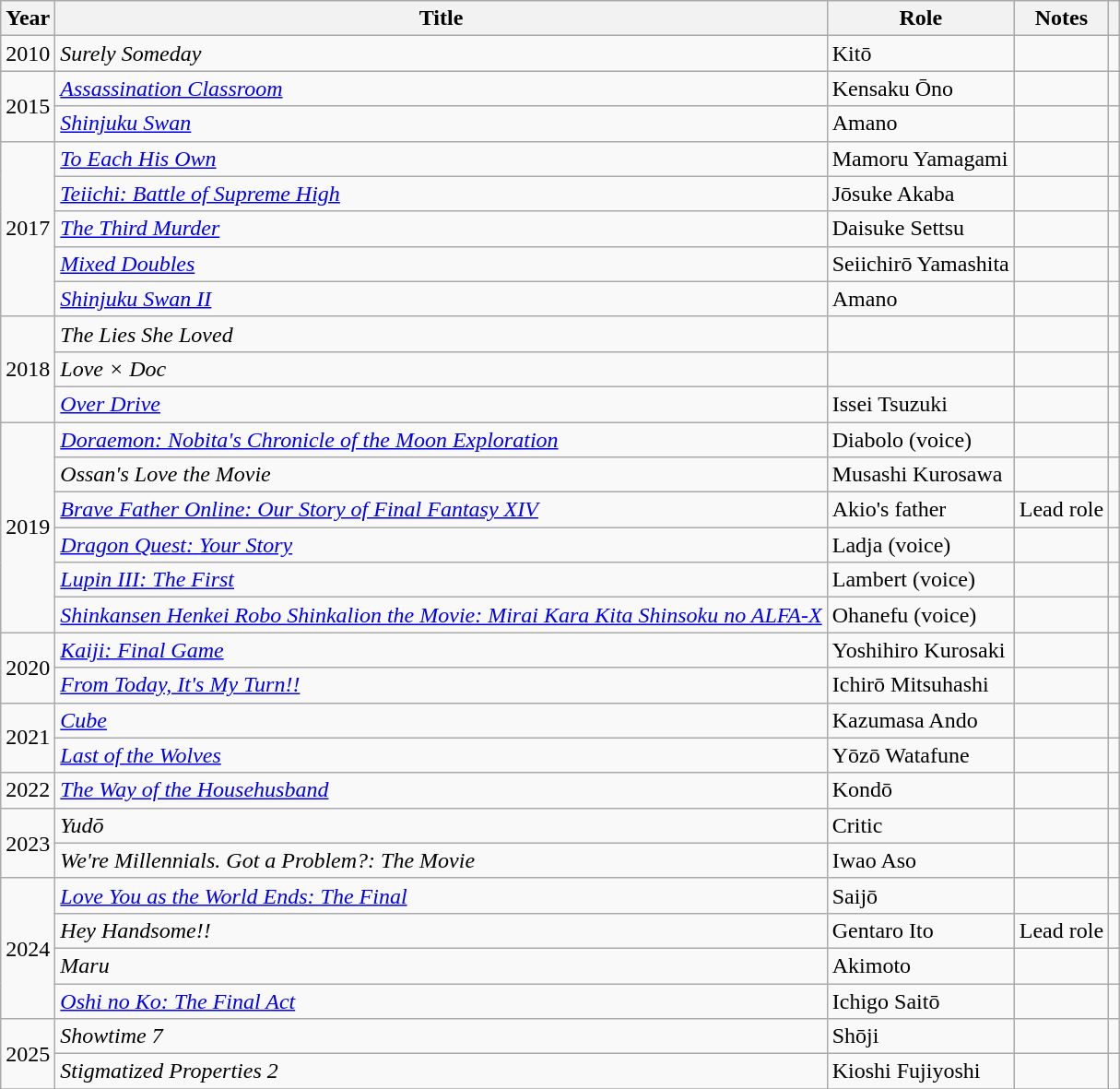<table class="wikitable">
<tr>
<th>Year</th>
<th>Title</th>
<th>Role</th>
<th>Notes</th>
<th></th>
</tr>
<tr>
<td>2010</td>
<td><em>Surely Someday</em></td>
<td>Kitō</td>
<td></td>
<td></td>
</tr>
<tr>
<td rowspan="2">2015</td>
<td><em><a href='#'>Assassination Classroom</a></em></td>
<td>Kensaku Ōno</td>
<td></td>
<td></td>
</tr>
<tr>
<td><em><a href='#'>Shinjuku Swan</a></em></td>
<td>Amano</td>
<td></td>
<td></td>
</tr>
<tr>
<td rowspan="5">2017</td>
<td><em><a href='#'>To Each His Own</a></em></td>
<td>Mamoru Yamagami</td>
<td></td>
<td></td>
</tr>
<tr>
<td><em><a href='#'>Teiichi: Battle of Supreme High</a></em></td>
<td>Jōsuke Akaba</td>
<td></td>
<td></td>
</tr>
<tr>
<td><em><a href='#'>The Third Murder</a></em></td>
<td>Daisuke Settsu</td>
<td></td>
<td></td>
</tr>
<tr>
<td><em><a href='#'>Mixed Doubles</a></em></td>
<td>Seiichirō Yamashita</td>
<td></td>
<td></td>
</tr>
<tr>
<td><em><a href='#'>Shinjuku Swan II</a></em></td>
<td>Amano</td>
<td></td>
<td></td>
</tr>
<tr>
<td rowspan="3">2018</td>
<td><em>The Lies She Loved</em></td>
<td></td>
<td></td>
<td></td>
</tr>
<tr>
<td><em>Love × Doc</em></td>
<td></td>
<td></td>
<td></td>
</tr>
<tr>
<td><em><a href='#'>Over Drive</a></em></td>
<td>Issei Tsuzuki</td>
<td></td>
<td></td>
</tr>
<tr>
<td rowspan="6">2019</td>
<td><em><a href='#'>Doraemon: Nobita's Chronicle of the Moon Exploration</a></em></td>
<td>Diabolo (voice)</td>
<td></td>
<td></td>
</tr>
<tr>
<td><em>Ossan's Love the Movie</em></td>
<td>Musashi Kurosawa</td>
<td></td>
<td></td>
</tr>
<tr>
<td><em><a href='#'>Brave Father Online: Our Story of Final Fantasy XIV</a></em></td>
<td>Akio's father</td>
<td>Lead role</td>
<td></td>
</tr>
<tr>
<td><em><a href='#'>Dragon Quest: Your Story</a></em></td>
<td>Ladja (voice)</td>
<td></td>
<td></td>
</tr>
<tr>
<td><em><a href='#'>Lupin III: The First</a></em></td>
<td>Lambert (voice)</td>
<td></td>
<td></td>
</tr>
<tr>
<td><em><a href='#'>Shinkansen Henkei Robo Shinkalion the Movie: Mirai Kara Kita Shinsoku no ALFA-X</a></em></td>
<td>Ohanefu (voice)</td>
<td></td>
<td></td>
</tr>
<tr>
<td rowspan="2">2020</td>
<td><em><a href='#'>Kaiji: Final Game</a></em></td>
<td>Yoshihiro Kurosaki</td>
<td></td>
<td></td>
</tr>
<tr>
<td><em><a href='#'>From Today, It's My Turn!!</a></em></td>
<td>Ichirō Mitsuhashi</td>
<td></td>
<td></td>
</tr>
<tr>
<td rowspan="2">2021</td>
<td><em><a href='#'>Cube</a></em></td>
<td>Kazumasa Ando</td>
<td></td>
<td></td>
</tr>
<tr>
<td><em><a href='#'>Last of the Wolves</a></em></td>
<td>Yōzō Watafune</td>
<td></td>
<td></td>
</tr>
<tr>
<td>2022</td>
<td><em><a href='#'>The Way of the Househusband</a></em></td>
<td>Kondō</td>
<td></td>
<td></td>
</tr>
<tr>
<td rowspan="2">2023</td>
<td><em>Yudō</em></td>
<td>Critic</td>
<td></td>
<td></td>
</tr>
<tr>
<td><em>We're Millennials. Got a Problem?: The Movie</em></td>
<td>Iwao Aso</td>
<td></td>
<td></td>
</tr>
<tr>
<td rowspan="4">2024</td>
<td><em><a href='#'>Love You as the World Ends: The Final</a></em></td>
<td>Saijō</td>
<td></td>
<td></td>
</tr>
<tr>
<td><em>Hey Handsome!!</em></td>
<td>Gentaro Ito</td>
<td>Lead role</td>
<td></td>
</tr>
<tr>
<td><em>Maru</em></td>
<td>Akimoto</td>
<td></td>
<td></td>
</tr>
<tr>
<td><em><a href='#'>Oshi no Ko: The Final Act</a></em></td>
<td>Ichigo Saitō</td>
<td></td>
<td></td>
</tr>
<tr>
<td rowspan=2>2025</td>
<td><em>Showtime 7</em></td>
<td>Shōji</td>
<td></td>
<td></td>
</tr>
<tr>
<td><em>Stigmatized Properties 2</em></td>
<td>Kioshi Fujiyoshi</td>
<td></td>
<td></td>
</tr>
<tr>
</tr>
</table>
